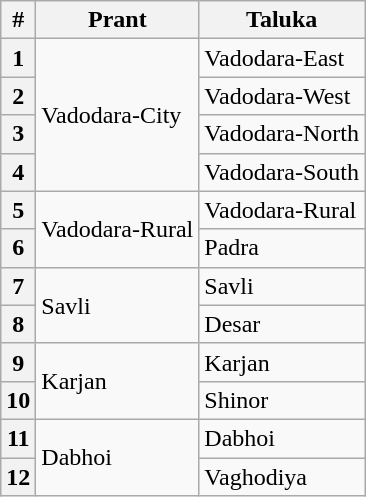<table class="wikitable sortable">
<tr>
<th>#</th>
<th>Prant</th>
<th>Taluka</th>
</tr>
<tr>
<th>1</th>
<td rowspan=4>Vadodara-City</td>
<td>Vadodara-East</td>
</tr>
<tr>
<th>2</th>
<td>Vadodara-West</td>
</tr>
<tr>
<th>3</th>
<td>Vadodara-North</td>
</tr>
<tr>
<th>4</th>
<td>Vadodara-South</td>
</tr>
<tr>
<th>5</th>
<td rowspan=2>Vadodara-Rural</td>
<td>Vadodara-Rural</td>
</tr>
<tr>
<th>6</th>
<td>Padra</td>
</tr>
<tr>
<th>7</th>
<td rowspan=2>Savli</td>
<td>Savli</td>
</tr>
<tr>
<th>8</th>
<td>Desar</td>
</tr>
<tr>
<th>9</th>
<td rowspan=2>Karjan</td>
<td>Karjan</td>
</tr>
<tr>
<th>10</th>
<td>Shinor</td>
</tr>
<tr>
<th>11</th>
<td rowspan=2>Dabhoi</td>
<td>Dabhoi</td>
</tr>
<tr>
<th>12</th>
<td>Vaghodiya</td>
</tr>
</table>
